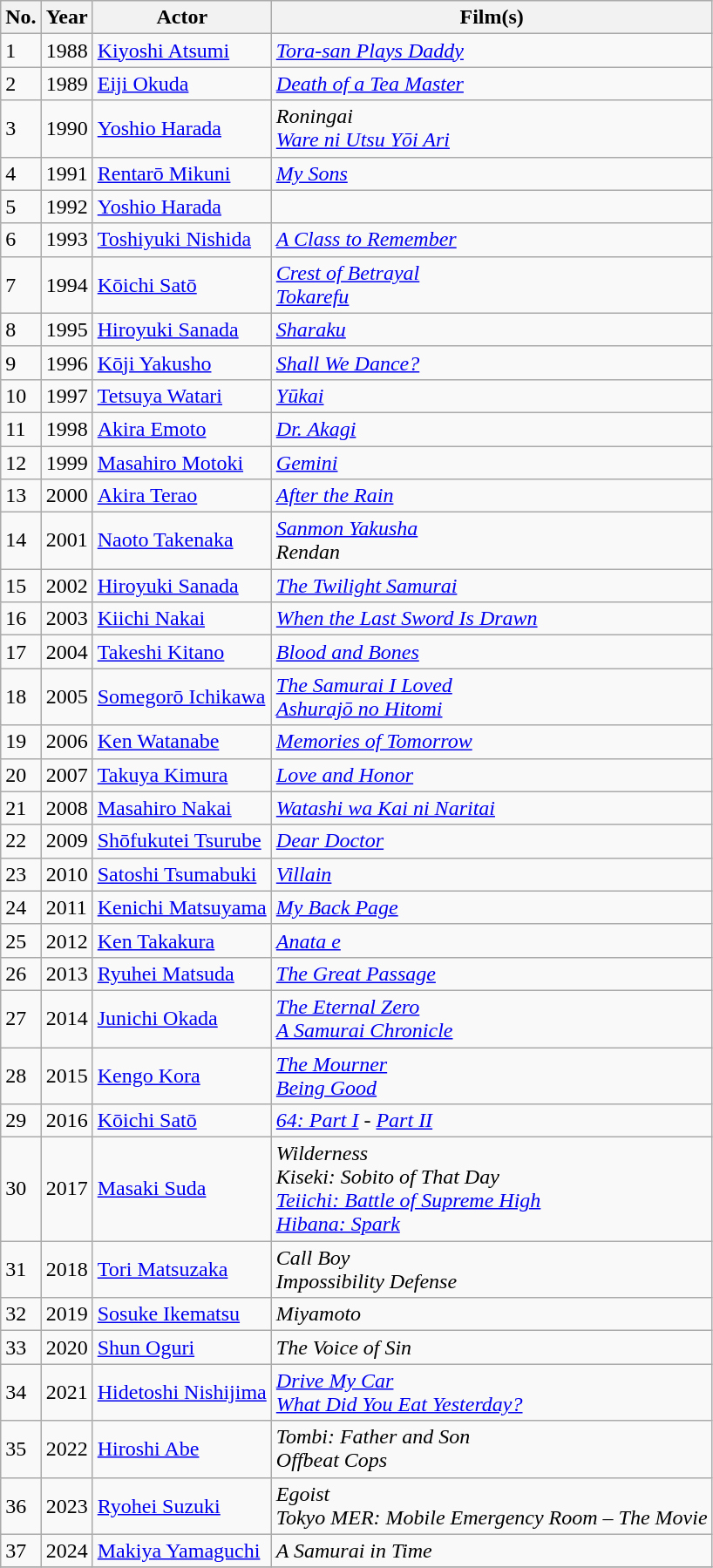<table class="wikitable">
<tr>
<th>No.</th>
<th>Year</th>
<th>Actor</th>
<th>Film(s)</th>
</tr>
<tr>
<td>1</td>
<td>1988</td>
<td><a href='#'>Kiyoshi Atsumi</a></td>
<td><em><a href='#'>Tora-san Plays Daddy</a></em></td>
</tr>
<tr>
<td>2</td>
<td>1989</td>
<td><a href='#'>Eiji Okuda</a></td>
<td><em><a href='#'>Death of a Tea Master</a></em></td>
</tr>
<tr>
<td>3</td>
<td>1990</td>
<td><a href='#'>Yoshio Harada</a></td>
<td><em>Roningai</em><br><em><a href='#'>Ware ni Utsu Yōi Ari</a></em></td>
</tr>
<tr>
<td>4</td>
<td>1991</td>
<td><a href='#'>Rentarō Mikuni</a></td>
<td><em><a href='#'>My Sons</a></em></td>
</tr>
<tr>
<td>5</td>
<td>1992</td>
<td><a href='#'>Yoshio Harada</a></td>
<td></td>
</tr>
<tr>
<td>6</td>
<td>1993</td>
<td><a href='#'>Toshiyuki Nishida</a></td>
<td><em><a href='#'>A Class to Remember</a></em></td>
</tr>
<tr>
<td>7</td>
<td>1994</td>
<td><a href='#'>Kōichi Satō</a></td>
<td><em><a href='#'>Crest of Betrayal</a><br><a href='#'>Tokarefu</a></em></td>
</tr>
<tr>
<td>8</td>
<td>1995</td>
<td><a href='#'>Hiroyuki Sanada</a></td>
<td><em><a href='#'>Sharaku</a></em></td>
</tr>
<tr>
<td>9</td>
<td>1996</td>
<td><a href='#'>Kōji Yakusho</a></td>
<td><em><a href='#'>Shall We Dance?</a></em></td>
</tr>
<tr>
<td>10</td>
<td>1997</td>
<td><a href='#'>Tetsuya Watari</a></td>
<td><em><a href='#'>Yūkai</a></em></td>
</tr>
<tr>
<td>11</td>
<td>1998</td>
<td><a href='#'>Akira Emoto</a></td>
<td><em><a href='#'>Dr. Akagi</a></em></td>
</tr>
<tr>
<td>12</td>
<td>1999</td>
<td><a href='#'>Masahiro Motoki</a></td>
<td><em><a href='#'>Gemini</a></em></td>
</tr>
<tr>
<td>13</td>
<td>2000</td>
<td><a href='#'>Akira Terao</a></td>
<td><em><a href='#'>After the Rain</a></em></td>
</tr>
<tr>
<td>14</td>
<td>2001</td>
<td><a href='#'>Naoto Takenaka</a></td>
<td><em><a href='#'>Sanmon Yakusha</a></em><br><em>Rendan</em></td>
</tr>
<tr>
<td>15</td>
<td>2002</td>
<td><a href='#'>Hiroyuki Sanada</a></td>
<td><em><a href='#'>The Twilight Samurai</a></em></td>
</tr>
<tr>
<td>16</td>
<td>2003</td>
<td><a href='#'>Kiichi Nakai</a></td>
<td><em><a href='#'>When the Last Sword Is Drawn</a></em></td>
</tr>
<tr>
<td>17</td>
<td>2004</td>
<td><a href='#'>Takeshi Kitano</a></td>
<td><em><a href='#'>Blood and Bones</a></em></td>
</tr>
<tr>
<td>18</td>
<td>2005</td>
<td><a href='#'>Somegorō Ichikawa</a></td>
<td><em><a href='#'>The Samurai I Loved</a></em><br><em><a href='#'>Ashurajō no Hitomi</a></em></td>
</tr>
<tr>
<td>19</td>
<td>2006</td>
<td><a href='#'>Ken Watanabe</a></td>
<td><em><a href='#'>Memories of Tomorrow</a></em></td>
</tr>
<tr>
<td>20</td>
<td>2007</td>
<td><a href='#'>Takuya Kimura</a></td>
<td><em><a href='#'>Love and Honor</a></em></td>
</tr>
<tr>
<td>21</td>
<td>2008</td>
<td><a href='#'>Masahiro Nakai</a></td>
<td><em><a href='#'>Watashi wa Kai ni Naritai</a></em></td>
</tr>
<tr>
<td>22</td>
<td>2009</td>
<td><a href='#'>Shōfukutei Tsurube</a></td>
<td><em><a href='#'>Dear Doctor</a></em></td>
</tr>
<tr>
<td>23</td>
<td>2010</td>
<td><a href='#'>Satoshi Tsumabuki</a></td>
<td><em><a href='#'>Villain</a></em></td>
</tr>
<tr>
<td>24</td>
<td>2011</td>
<td><a href='#'>Kenichi Matsuyama</a></td>
<td><em><a href='#'>My Back Page</a></em></td>
</tr>
<tr>
<td>25</td>
<td>2012</td>
<td><a href='#'>Ken Takakura</a></td>
<td><em><a href='#'>Anata e</a></em></td>
</tr>
<tr>
<td>26</td>
<td>2013</td>
<td><a href='#'>Ryuhei Matsuda</a></td>
<td><em><a href='#'>The Great Passage</a></em></td>
</tr>
<tr>
<td>27</td>
<td>2014</td>
<td><a href='#'>Junichi Okada</a></td>
<td><em><a href='#'>The Eternal Zero</a></em><br><em><a href='#'>A Samurai Chronicle</a></em></td>
</tr>
<tr>
<td>28</td>
<td>2015</td>
<td><a href='#'>Kengo Kora</a></td>
<td><em><a href='#'>The Mourner</a></em><br><em><a href='#'>Being Good</a></em></td>
</tr>
<tr>
<td>29</td>
<td>2016</td>
<td><a href='#'>Kōichi Satō</a></td>
<td><em><a href='#'>64: Part I</a></em> - <em><a href='#'>Part II</a></em></td>
</tr>
<tr>
<td>30</td>
<td>2017</td>
<td><a href='#'>Masaki Suda</a></td>
<td><em>Wilderness</em><br><em>Kiseki: Sobito of That Day</em><br><em><a href='#'>Teiichi: Battle of Supreme High</a></em><br><em><a href='#'>Hibana: Spark</a></em></td>
</tr>
<tr>
<td>31</td>
<td>2018</td>
<td><a href='#'>Tori Matsuzaka</a></td>
<td><em>Call Boy</em><br><em>Impossibility Defense</em></td>
</tr>
<tr>
<td>32</td>
<td>2019</td>
<td><a href='#'>Sosuke Ikematsu</a></td>
<td><em>Miyamoto</em></td>
</tr>
<tr>
<td>33</td>
<td>2020</td>
<td><a href='#'>Shun Oguri</a></td>
<td><em>The Voice of Sin</em></td>
</tr>
<tr>
<td>34</td>
<td>2021</td>
<td><a href='#'>Hidetoshi Nishijima</a></td>
<td><em><a href='#'>Drive My Car</a></em><br><em><a href='#'>What Did You Eat Yesterday?</a></em></td>
</tr>
<tr>
<td>35</td>
<td>2022</td>
<td><a href='#'>Hiroshi Abe</a></td>
<td><em>Tombi: Father and Son</em><br><em>Offbeat Cops</em></td>
</tr>
<tr>
<td>36</td>
<td>2023</td>
<td><a href='#'>Ryohei Suzuki</a></td>
<td><em>Egoist</em><br><em>Tokyo MER: Mobile Emergency Room – The Movie</em></td>
</tr>
<tr>
<td>37</td>
<td>2024</td>
<td><a href='#'>Makiya Yamaguchi</a></td>
<td><em>A Samurai in Time</em></td>
</tr>
<tr>
</tr>
</table>
